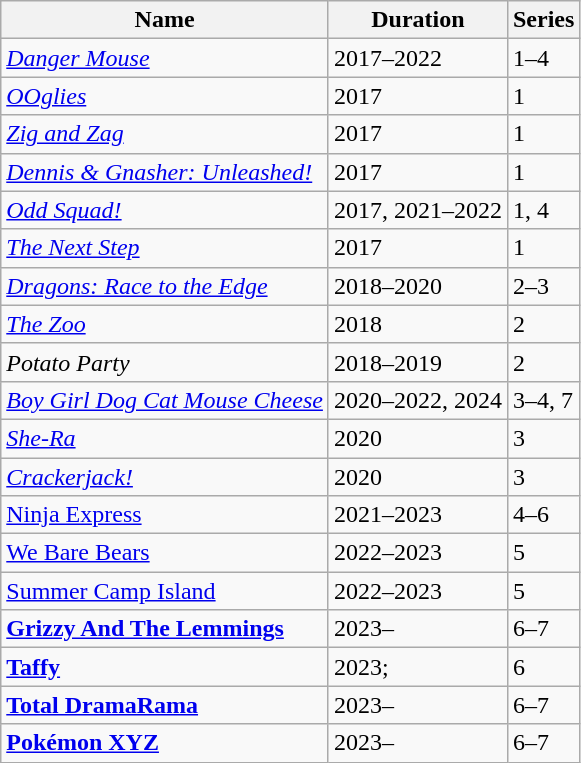<table class="wikitable">
<tr>
<th>Name</th>
<th>Duration</th>
<th>Series</th>
</tr>
<tr>
<td><em><a href='#'>Danger Mouse</a></em></td>
<td>2017–2022</td>
<td>1–4</td>
</tr>
<tr>
<td><em><a href='#'>OOglies</a></em></td>
<td>2017</td>
<td>1</td>
</tr>
<tr>
<td><em><a href='#'>Zig and Zag</a></em></td>
<td>2017</td>
<td>1</td>
</tr>
<tr>
<td><em><a href='#'>Dennis & Gnasher: Unleashed!</a></em></td>
<td>2017</td>
<td>1</td>
</tr>
<tr>
<td><a href='#'><em>Odd Squad!</em></a></td>
<td>2017, 2021–2022</td>
<td>1, 4</td>
</tr>
<tr>
<td><a href='#'><em>The Next Step</em></a></td>
<td>2017</td>
<td>1</td>
</tr>
<tr>
<td><em><a href='#'>Dragons: Race to the Edge</a></em></td>
<td>2018–2020</td>
<td>2–3</td>
</tr>
<tr>
<td><em><a href='#'>The Zoo</a></em></td>
<td>2018</td>
<td>2</td>
</tr>
<tr>
<td><em>Potato Party</em></td>
<td>2018–2019</td>
<td>2</td>
</tr>
<tr>
<td><em><a href='#'>Boy Girl Dog Cat Mouse Cheese</a></em></td>
<td>2020–2022, 2024</td>
<td>3–4, 7</td>
</tr>
<tr>
<td><em><a href='#'>She-Ra</a></em></td>
<td>2020</td>
<td>3</td>
</tr>
<tr>
<td><em><a href='#'>Crackerjack!</a></em></td>
<td>2020</td>
<td>3</td>
</tr>
<tr>
<td><a href='#'>Ninja Express</a></td>
<td>2021–2023</td>
<td>4–6</td>
</tr>
<tr>
<td><a href='#'>We Bare Bears</a></td>
<td>2022–2023</td>
<td>5</td>
</tr>
<tr>
<td><a href='#'>Summer Camp Island</a></td>
<td>2022–2023</td>
<td>5</td>
</tr>
<tr>
<td><a href='#'><strong>Grizzy And The Lemmings</strong></a></td>
<td>2023–</td>
<td>6–7</td>
</tr>
<tr>
<td><a href='#'><strong>Taffy</strong></a></td>
<td>2023;</td>
<td>6</td>
</tr>
<tr>
<td><strong><a href='#'>Total DramaRama</a></strong></td>
<td>2023–</td>
<td>6–7</td>
</tr>
<tr>
<td><strong><a href='#'>Pokémon XYZ</a></strong></td>
<td>2023–</td>
<td>6–7</td>
</tr>
</table>
